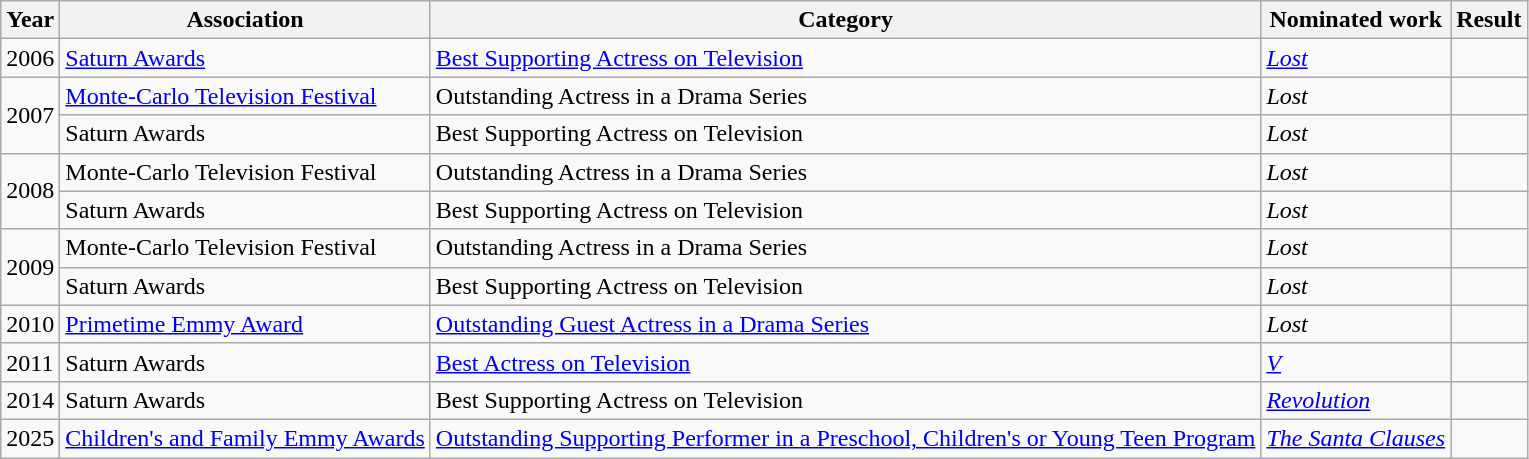<table class="wikitable sortable">
<tr>
<th>Year</th>
<th>Association</th>
<th>Category</th>
<th>Nominated work</th>
<th>Result</th>
</tr>
<tr>
<td>2006</td>
<td><a href='#'>Saturn Awards</a></td>
<td><a href='#'>Best Supporting Actress on Television</a></td>
<td><em><a href='#'>Lost</a></em></td>
<td></td>
</tr>
<tr>
<td rowspan="2">2007</td>
<td><a href='#'>Monte-Carlo Television Festival</a></td>
<td>Outstanding Actress in a Drama Series</td>
<td><em>Lost</em></td>
<td></td>
</tr>
<tr>
<td>Saturn Awards</td>
<td>Best Supporting Actress on Television</td>
<td><em>Lost</em></td>
<td></td>
</tr>
<tr>
<td rowspan="2">2008</td>
<td>Monte-Carlo Television Festival</td>
<td>Outstanding Actress in a Drama Series</td>
<td><em>Lost</em></td>
<td></td>
</tr>
<tr>
<td>Saturn Awards</td>
<td>Best Supporting Actress on Television</td>
<td><em>Lost</em></td>
<td></td>
</tr>
<tr>
<td rowspan="2">2009</td>
<td>Monte-Carlo Television Festival</td>
<td>Outstanding Actress in a Drama Series</td>
<td><em>Lost</em></td>
<td></td>
</tr>
<tr>
<td>Saturn Awards</td>
<td>Best Supporting Actress on Television</td>
<td><em>Lost</em></td>
<td></td>
</tr>
<tr>
<td>2010</td>
<td><a href='#'>Primetime Emmy Award</a></td>
<td><a href='#'>Outstanding Guest Actress in a Drama Series</a></td>
<td><em>Lost</em></td>
<td></td>
</tr>
<tr>
<td>2011</td>
<td>Saturn Awards</td>
<td><a href='#'>Best Actress on Television</a></td>
<td><em><a href='#'>V</a></em></td>
<td></td>
</tr>
<tr>
<td>2014</td>
<td>Saturn Awards</td>
<td>Best Supporting Actress on Television</td>
<td><em><a href='#'>Revolution</a></em></td>
<td></td>
</tr>
<tr>
<td>2025</td>
<td><a href='#'>Children's and Family Emmy Awards</a></td>
<td><a href='#'>Outstanding Supporting Performer in a Preschool, Children's or Young Teen Program</a></td>
<td><em><a href='#'>The Santa Clauses</a></em></td>
<td></td>
</tr>
</table>
